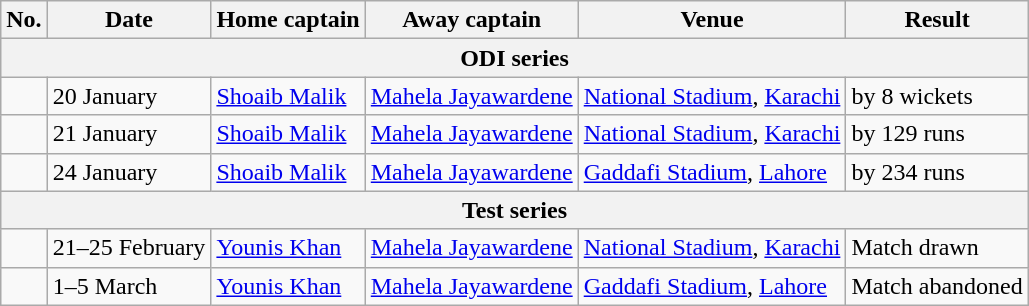<table class="wikitable">
<tr>
<th>No.</th>
<th>Date</th>
<th>Home captain</th>
<th>Away captain</th>
<th>Venue</th>
<th>Result</th>
</tr>
<tr>
<th colspan="9">ODI series</th>
</tr>
<tr>
<td></td>
<td>20 January</td>
<td><a href='#'>Shoaib Malik</a></td>
<td><a href='#'>Mahela Jayawardene</a></td>
<td><a href='#'>National Stadium</a>, <a href='#'>Karachi</a></td>
<td> by 8 wickets</td>
</tr>
<tr>
<td></td>
<td>21 January</td>
<td><a href='#'>Shoaib Malik</a></td>
<td><a href='#'>Mahela Jayawardene</a></td>
<td><a href='#'>National Stadium</a>, <a href='#'>Karachi</a></td>
<td> by 129 runs</td>
</tr>
<tr>
<td></td>
<td>24 January</td>
<td><a href='#'>Shoaib Malik</a></td>
<td><a href='#'>Mahela Jayawardene</a></td>
<td><a href='#'>Gaddafi Stadium</a>, <a href='#'>Lahore</a></td>
<td> by 234 runs</td>
</tr>
<tr>
<th colspan="9">Test series</th>
</tr>
<tr>
<td></td>
<td>21–25 February</td>
<td><a href='#'>Younis Khan</a></td>
<td><a href='#'>Mahela Jayawardene</a></td>
<td><a href='#'>National Stadium</a>, <a href='#'>Karachi</a></td>
<td>Match drawn</td>
</tr>
<tr>
<td></td>
<td>1–5 March</td>
<td><a href='#'>Younis Khan</a></td>
<td><a href='#'>Mahela Jayawardene</a></td>
<td><a href='#'>Gaddafi Stadium</a>, <a href='#'>Lahore</a></td>
<td>Match abandoned</td>
</tr>
</table>
